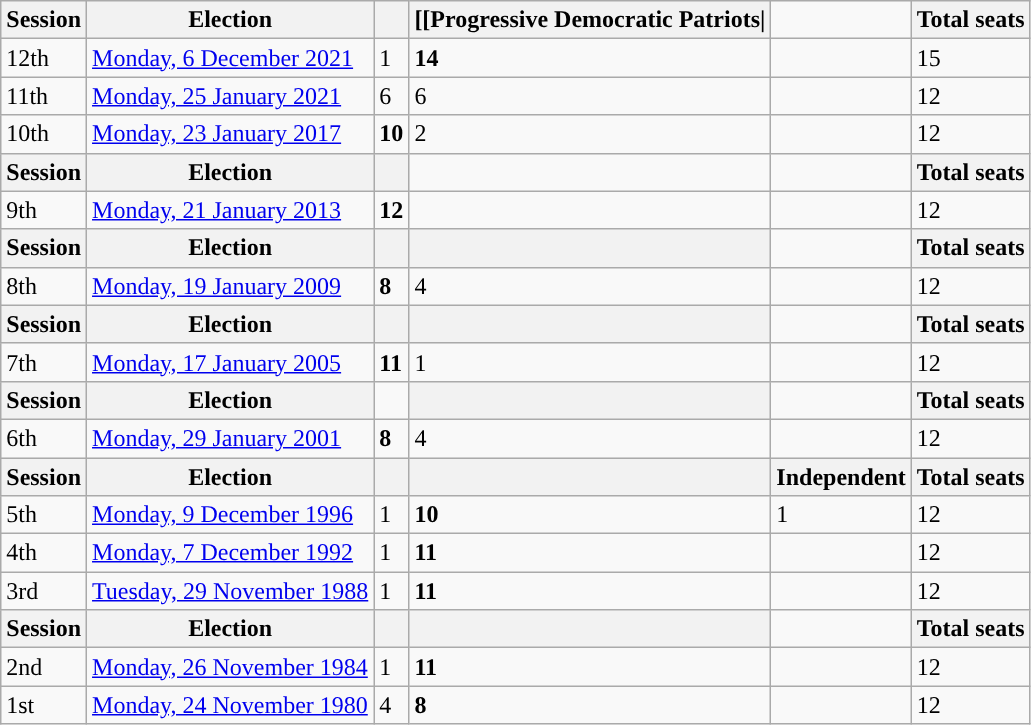<table class="wikitable">
<tr>
<th>Session</th>
<th>Election</th>
<th style="background:"><a href='#'></a></th>
<th style="background:">[[Progressive Democratic Patriots|</th>
<td></td>
<th>Total seats</th>
</tr>
<tr>
<td>12th</td>
<td><a href='#'>Monday, 6 December 2021</a></td>
<td>1</td>
<td><strong>14</strong></td>
<td></td>
<td>15</td>
</tr>
<tr>
<td>11th</td>
<td><a href='#'>Monday, 25 January 2021</a></td>
<td>6</td>
<td>6</td>
<td></td>
<td>12</td>
</tr>
<tr>
<td>10th</td>
<td><a href='#'>Monday, 23 January 2017</a></td>
<td><strong>10</strong></td>
<td>2</td>
<td></td>
<td>12</td>
</tr>
<tr>
<th>Session</th>
<th>Election</th>
<th style="background:"><a href='#'></a></th>
<td></td>
<td></td>
<th>Total seats</th>
</tr>
<tr>
<td>9th</td>
<td><a href='#'>Monday, 21 January 2013</a></td>
<td><strong>12</strong></td>
<td></td>
<td></td>
<td>12</td>
</tr>
<tr>
<th>Session</th>
<th>Election</th>
<th style="background:"><a href='#'></a></th>
<th style="background:"><a href='#'></a></th>
<td></td>
<th>Total seats</th>
</tr>
<tr>
<td>8th</td>
<td><a href='#'>Monday, 19 January 2009</a></td>
<td><strong>8</strong></td>
<td>4</td>
<td></td>
<td>12</td>
</tr>
<tr>
<th>Session</th>
<th>Election</th>
<th style="background:"><a href='#'></a></th>
<th style="background:"><a href='#'></a> </th>
<td></td>
<th>Total seats</th>
</tr>
<tr>
<td>7th</td>
<td><a href='#'>Monday, 17 January 2005</a></td>
<td><strong>11</strong></td>
<td>1</td>
<td></td>
<td>12</td>
</tr>
<tr>
<th>Session</th>
<th>Election</th>
<td style="background:"><a href='#'><strong></strong></a></td>
<th style="background:"><a href='#'></a> </th>
<td></td>
<th>Total seats</th>
</tr>
<tr>
<td>6th</td>
<td><a href='#'>Monday, 29 January 2001</a></td>
<td><strong>8</strong></td>
<td>4</td>
<td></td>
<td>12</td>
</tr>
<tr>
<th>Session</th>
<th>Election</th>
<th style="background:"><a href='#'></a></th>
<th style="background:"><a href='#'></a> </th>
<th>Independent</th>
<th>Total seats</th>
</tr>
<tr>
<td>5th</td>
<td><a href='#'>Monday, 9 December 1996</a></td>
<td>1</td>
<td><strong>10</strong></td>
<td>1</td>
<td>12</td>
</tr>
<tr>
<td>4th</td>
<td><a href='#'>Monday, 7 December 1992</a></td>
<td>1</td>
<td><strong>11</strong></td>
<td></td>
<td>12</td>
</tr>
<tr>
<td>3rd</td>
<td><a href='#'>Tuesday, 29 November 1988</a></td>
<td>1</td>
<td><strong>11</strong></td>
<td></td>
<td>12</td>
</tr>
<tr>
<th>Session</th>
<th>Election</th>
<th style="background:"><a href='#'></a></th>
<th style="background:"><a href='#'></a> </th>
<td></td>
<th>Total seats</th>
</tr>
<tr>
<td>2nd</td>
<td><a href='#'>Monday, 26 November 1984</a></td>
<td>1</td>
<td><strong>11</strong></td>
<td></td>
<td>12</td>
</tr>
<tr>
<td>1st</td>
<td><a href='#'>Monday, 24 November 1980</a></td>
<td>4</td>
<td><strong>8</strong></td>
<td></td>
<td>12</td>
</tr>
</table>
